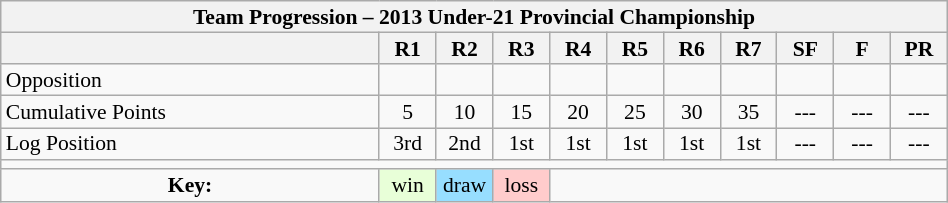<table class="wikitable collapsible" style="text-align:center; line-height:100%; width:50%; font-size:90%">
<tr>
<th colspan=100%>Team Progression – 2013 Under-21 Provincial Championship</th>
</tr>
<tr>
<th style="text-align:left; width:40%;"></th>
<th style="width:6%;">R1</th>
<th style="width:6%;">R2</th>
<th style="width:6%;">R3</th>
<th style="width:6%;">R4</th>
<th style="width:6%;">R5</th>
<th style="width:6%;">R6</th>
<th style="width:6%;">R7</th>
<th style="width:6%;">SF</th>
<th style="width:6%;">F</th>
<th style="width:6%;">PR</th>
</tr>
<tr>
<td align=left>Opposition</td>
<td></td>
<td></td>
<td></td>
<td></td>
<td></td>
<td></td>
<td></td>
<td></td>
<td></td>
<td></td>
</tr>
<tr>
<td align=left>Cumulative Points</td>
<td>5</td>
<td>10</td>
<td>15</td>
<td>20</td>
<td>25</td>
<td>30</td>
<td>35</td>
<td>---</td>
<td>---</td>
<td>---</td>
</tr>
<tr>
<td align=left>Log Position</td>
<td>3rd</td>
<td>2nd</td>
<td>1st</td>
<td>1st</td>
<td>1st</td>
<td>1st</td>
<td>1st</td>
<td>---</td>
<td>---</td>
<td>---</td>
</tr>
<tr>
<td colspan="100%" style="text-align:center;"></td>
</tr>
<tr>
<td><strong>Key:</strong></td>
<td style="background:#E8FFD8;">win</td>
<td style="background:#97DEFF;">draw</td>
<td style="background:#FFCCCC;">loss</td>
<td colspan="100%"></td>
</tr>
</table>
